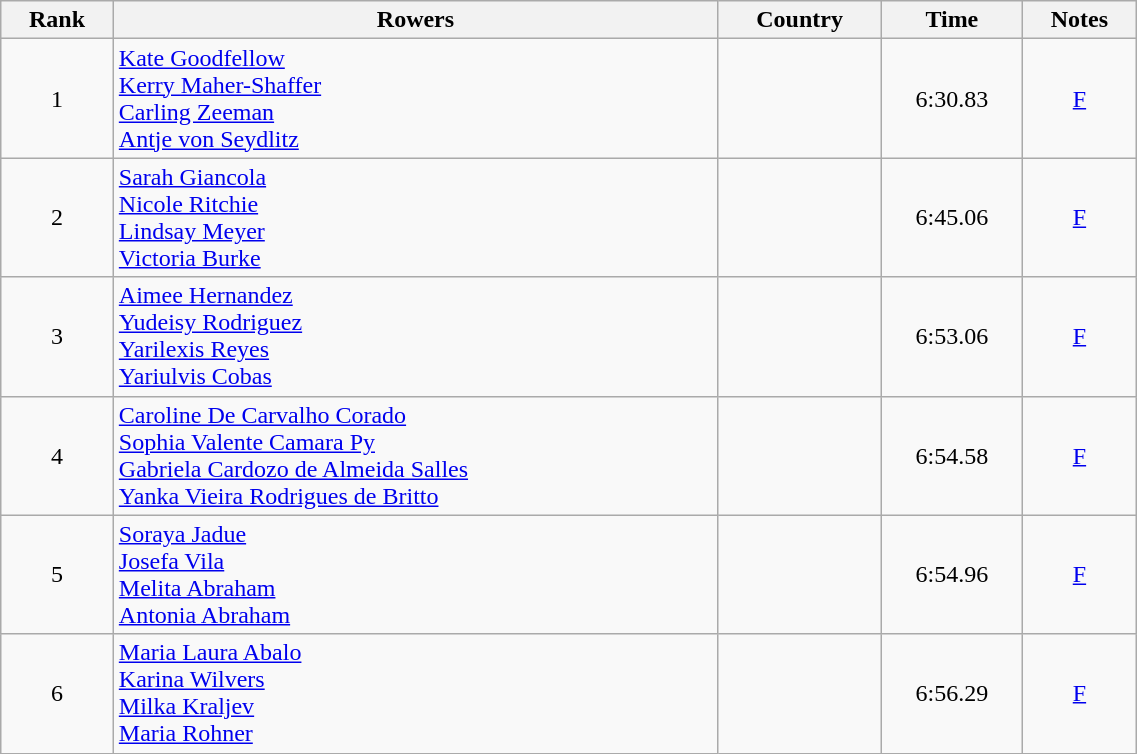<table class="wikitable" width=60% style="text-align:center">
<tr>
<th>Rank</th>
<th>Rowers</th>
<th>Country</th>
<th>Time</th>
<th>Notes</th>
</tr>
<tr>
<td>1</td>
<td align=left><a href='#'>Kate Goodfellow</a><br><a href='#'>Kerry Maher-Shaffer</a><br><a href='#'>Carling Zeeman</a><br><a href='#'>Antje von Seydlitz</a></td>
<td align=left></td>
<td>6:30.83</td>
<td><a href='#'>F</a></td>
</tr>
<tr>
<td>2</td>
<td align=left><a href='#'>Sarah Giancola</a><br><a href='#'>Nicole Ritchie</a><br><a href='#'>Lindsay Meyer</a><br><a href='#'>Victoria Burke</a></td>
<td align=left></td>
<td>6:45.06</td>
<td><a href='#'>F</a></td>
</tr>
<tr>
<td>3</td>
<td align=left><a href='#'>Aimee Hernandez</a><br><a href='#'>Yudeisy Rodriguez</a><br><a href='#'>Yarilexis Reyes</a><br><a href='#'>Yariulvis Cobas</a></td>
<td align=left></td>
<td>6:53.06</td>
<td><a href='#'>F</a></td>
</tr>
<tr>
<td>4</td>
<td align=left><a href='#'>Caroline De Carvalho Corado</a><br><a href='#'>Sophia Valente Camara Py</a><br><a href='#'>Gabriela Cardozo de Almeida Salles</a><br><a href='#'>Yanka Vieira Rodrigues de Britto</a></td>
<td align=left></td>
<td>6:54.58</td>
<td><a href='#'>F</a></td>
</tr>
<tr>
<td>5</td>
<td align=left><a href='#'>Soraya Jadue</a><br><a href='#'>Josefa Vila</a><br><a href='#'>Melita Abraham</a><br><a href='#'>Antonia Abraham</a></td>
<td align=left></td>
<td>6:54.96</td>
<td><a href='#'>F</a></td>
</tr>
<tr>
<td>6</td>
<td align=left><a href='#'>Maria Laura Abalo</a><br><a href='#'>Karina Wilvers</a><br><a href='#'>Milka Kraljev</a><br><a href='#'>Maria Rohner</a></td>
<td align=left></td>
<td>6:56.29</td>
<td><a href='#'>F</a></td>
</tr>
</table>
